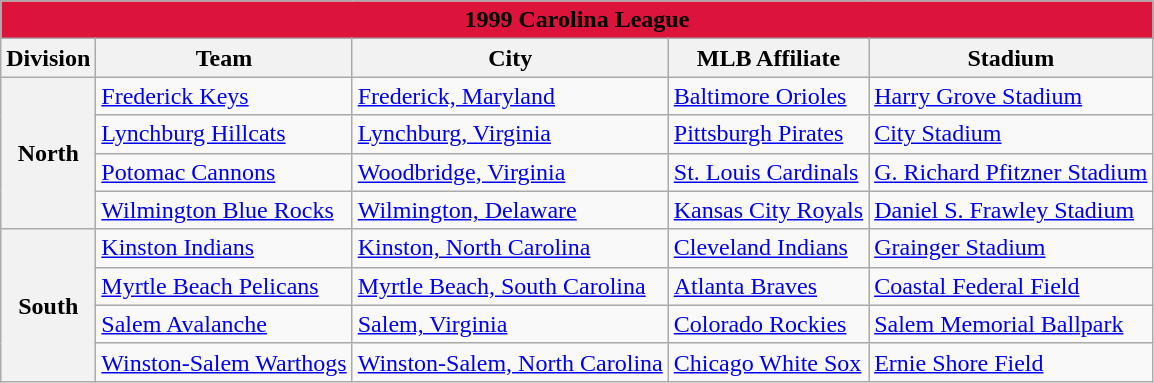<table class="wikitable" style="width:auto">
<tr>
<td bgcolor="#DC143C" align="center" colspan="7"><strong><span>1999 Carolina League</span></strong></td>
</tr>
<tr>
<th>Division</th>
<th>Team</th>
<th>City</th>
<th>MLB Affiliate</th>
<th>Stadium</th>
</tr>
<tr>
<th rowspan="4">North</th>
<td><a href='#'>Frederick Keys</a></td>
<td><a href='#'>Frederick, Maryland</a></td>
<td><a href='#'>Baltimore Orioles</a></td>
<td><a href='#'>Harry Grove Stadium</a></td>
</tr>
<tr>
<td><a href='#'>Lynchburg Hillcats</a></td>
<td><a href='#'>Lynchburg, Virginia</a></td>
<td><a href='#'>Pittsburgh Pirates</a></td>
<td><a href='#'>City Stadium</a></td>
</tr>
<tr>
<td><a href='#'>Potomac Cannons</a></td>
<td><a href='#'>Woodbridge, Virginia</a></td>
<td><a href='#'>St. Louis Cardinals</a></td>
<td><a href='#'>G. Richard Pfitzner Stadium</a></td>
</tr>
<tr>
<td><a href='#'>Wilmington Blue Rocks</a></td>
<td><a href='#'>Wilmington, Delaware</a></td>
<td><a href='#'>Kansas City Royals</a></td>
<td><a href='#'>Daniel S. Frawley Stadium</a></td>
</tr>
<tr>
<th rowspan="4">South</th>
<td><a href='#'>Kinston Indians</a></td>
<td><a href='#'>Kinston, North Carolina</a></td>
<td><a href='#'>Cleveland Indians</a></td>
<td><a href='#'>Grainger Stadium</a></td>
</tr>
<tr>
<td><a href='#'>Myrtle Beach Pelicans</a></td>
<td><a href='#'>Myrtle Beach, South Carolina</a></td>
<td><a href='#'>Atlanta Braves</a></td>
<td><a href='#'>Coastal Federal Field</a></td>
</tr>
<tr>
<td><a href='#'>Salem Avalanche</a></td>
<td><a href='#'>Salem, Virginia</a></td>
<td><a href='#'>Colorado Rockies</a></td>
<td><a href='#'>Salem Memorial Ballpark</a></td>
</tr>
<tr>
<td><a href='#'>Winston-Salem Warthogs</a></td>
<td><a href='#'>Winston-Salem, North Carolina</a></td>
<td><a href='#'>Chicago White Sox</a></td>
<td><a href='#'>Ernie Shore Field</a></td>
</tr>
</table>
